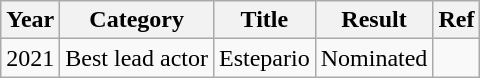<table class="wikitable">
<tr>
<th>Year</th>
<th>Category</th>
<th>Title</th>
<th>Result</th>
<th>Ref</th>
</tr>
<tr>
<td>2021</td>
<td>Best lead actor</td>
<td>Estepario</td>
<td>Nominated</td>
<td></td>
</tr>
</table>
